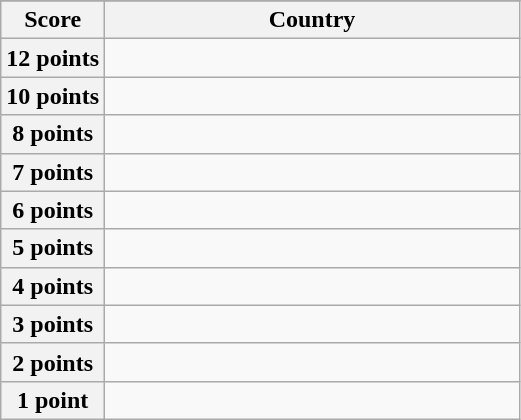<table class="wikitable">
<tr>
</tr>
<tr>
<th scope="col" width="20%">Score</th>
<th scope="col">Country</th>
</tr>
<tr>
<th scope="row">12 points</th>
<td></td>
</tr>
<tr>
<th scope="row">10 points</th>
<td></td>
</tr>
<tr>
<th scope="row">8 points</th>
<td></td>
</tr>
<tr>
<th scope="row">7 points</th>
<td></td>
</tr>
<tr>
<th scope="row">6 points</th>
<td></td>
</tr>
<tr>
<th scope="row">5 points</th>
<td></td>
</tr>
<tr>
<th scope="row">4 points</th>
<td></td>
</tr>
<tr>
<th scope="row">3 points</th>
<td></td>
</tr>
<tr>
<th scope="row">2 points</th>
<td></td>
</tr>
<tr>
<th scope="row">1 point</th>
<td></td>
</tr>
</table>
